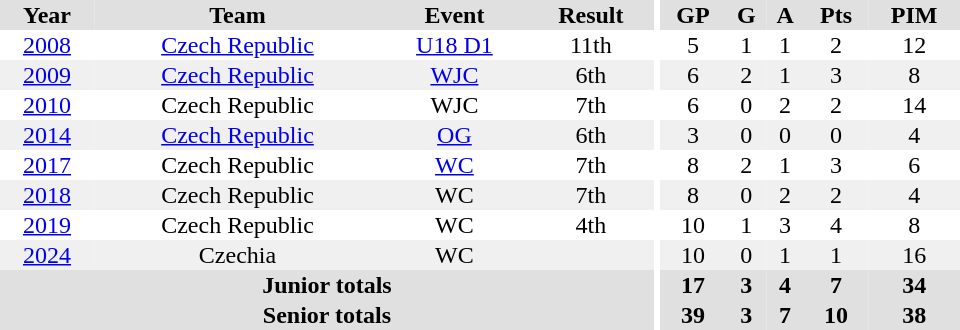<table border="0" cellpadding="1" cellspacing="0" ID="Table3" style="text-align:center; width:40em">
<tr ALIGN="center" bgcolor="#e0e0e0">
<th>Year</th>
<th>Team</th>
<th>Event</th>
<th>Result</th>
<th rowspan="99" bgcolor="#ffffff"></th>
<th>GP</th>
<th>G</th>
<th>A</th>
<th>Pts</th>
<th>PIM</th>
</tr>
<tr>
<td><a href='#'>2008</a></td>
<td><a href='#'>Czech Republic</a></td>
<td><a href='#'>U18 D1</a></td>
<td>11th</td>
<td>5</td>
<td>1</td>
<td>1</td>
<td>2</td>
<td>12</td>
</tr>
<tr bgcolor="#f0f0f0">
<td><a href='#'>2009</a></td>
<td><a href='#'>Czech Republic</a></td>
<td><a href='#'>WJC</a></td>
<td>6th</td>
<td>6</td>
<td>2</td>
<td>1</td>
<td>3</td>
<td>8</td>
</tr>
<tr>
<td><a href='#'>2010</a></td>
<td>Czech Republic</td>
<td>WJC</td>
<td>7th</td>
<td>6</td>
<td>0</td>
<td>2</td>
<td>2</td>
<td>14</td>
</tr>
<tr bgcolor="#f0f0f0">
<td><a href='#'>2014</a></td>
<td><a href='#'>Czech Republic</a></td>
<td><a href='#'>OG</a></td>
<td>6th</td>
<td>3</td>
<td>0</td>
<td>0</td>
<td>0</td>
<td>4</td>
</tr>
<tr>
<td><a href='#'>2017</a></td>
<td>Czech Republic</td>
<td><a href='#'>WC</a></td>
<td>7th</td>
<td>8</td>
<td>2</td>
<td>1</td>
<td>3</td>
<td>6</td>
</tr>
<tr bgcolor="#f0f0f0">
<td><a href='#'>2018</a></td>
<td>Czech Republic</td>
<td>WC</td>
<td>7th</td>
<td>8</td>
<td>0</td>
<td>2</td>
<td>2</td>
<td>4</td>
</tr>
<tr>
<td><a href='#'>2019</a></td>
<td>Czech Republic</td>
<td>WC</td>
<td>4th</td>
<td>10</td>
<td>1</td>
<td>3</td>
<td>4</td>
<td>8</td>
</tr>
<tr bgcolor="#f0f0f0">
<td><a href='#'>2024</a></td>
<td>Czechia</td>
<td>WC</td>
<td></td>
<td>10</td>
<td>0</td>
<td>1</td>
<td>1</td>
<td>16</td>
</tr>
<tr bgcolor="#e0e0e0">
<th colspan=4>Junior totals</th>
<th>17</th>
<th>3</th>
<th>4</th>
<th>7</th>
<th>34</th>
</tr>
<tr bgcolor="#e0e0e0">
<th colspan=4>Senior totals</th>
<th>39</th>
<th>3</th>
<th>7</th>
<th>10</th>
<th>38</th>
</tr>
</table>
